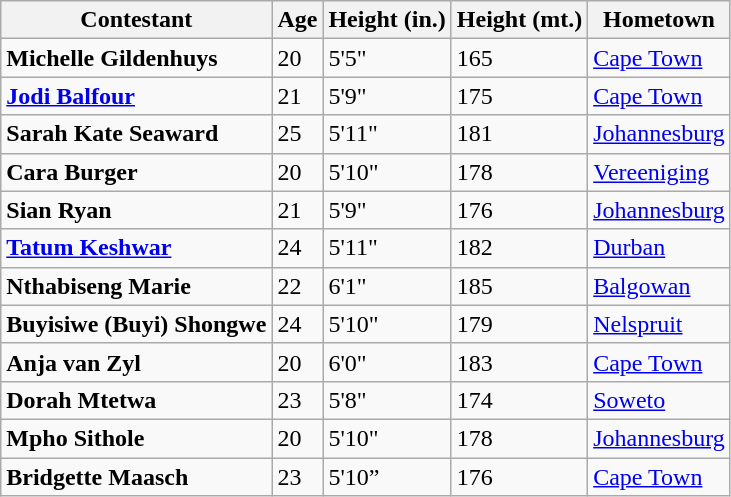<table class="sortable wikitable">
<tr>
<th>Contestant</th>
<th>Age</th>
<th>Height (in.)</th>
<th>Height (mt.)</th>
<th>Hometown</th>
</tr>
<tr>
<td><strong>Michelle Gildenhuys</strong></td>
<td>20</td>
<td>5'5"</td>
<td>165</td>
<td><a href='#'>Cape Town</a></td>
</tr>
<tr>
<td><strong><a href='#'>Jodi Balfour</a></strong></td>
<td>21</td>
<td>5'9"</td>
<td>175</td>
<td><a href='#'>Cape Town</a></td>
</tr>
<tr>
<td><strong>Sarah Kate Seaward</strong></td>
<td>25</td>
<td>5'11"</td>
<td>181</td>
<td><a href='#'>Johannesburg</a></td>
</tr>
<tr>
<td><strong>Cara Burger</strong></td>
<td>20</td>
<td>5'10"</td>
<td>178</td>
<td><a href='#'>Vereeniging</a></td>
</tr>
<tr>
<td><strong>Sian Ryan</strong></td>
<td>21</td>
<td>5'9"</td>
<td>176</td>
<td><a href='#'>Johannesburg</a></td>
</tr>
<tr>
<td><strong><a href='#'>Tatum Keshwar</a></strong></td>
<td>24</td>
<td>5'11"</td>
<td>182</td>
<td><a href='#'>Durban</a></td>
</tr>
<tr>
<td><strong>Nthabiseng Marie</strong></td>
<td>22</td>
<td>6'1"</td>
<td>185</td>
<td><a href='#'>Balgowan</a></td>
</tr>
<tr>
<td><strong>Buyisiwe (Buyi) Shongwe</strong></td>
<td>24</td>
<td>5'10"</td>
<td>179</td>
<td><a href='#'>Nelspruit</a></td>
</tr>
<tr>
<td><strong>Anja van Zyl</strong></td>
<td>20</td>
<td>6'0"</td>
<td>183</td>
<td><a href='#'>Cape Town</a></td>
</tr>
<tr>
<td><strong>Dorah Mtetwa</strong></td>
<td>23</td>
<td>5'8"</td>
<td>174</td>
<td><a href='#'>Soweto</a></td>
</tr>
<tr>
<td><strong>Mpho Sithole</strong></td>
<td>20</td>
<td>5'10"</td>
<td>178</td>
<td><a href='#'>Johannesburg</a></td>
</tr>
<tr>
<td><strong>Bridgette Maasch</strong></td>
<td>23</td>
<td>5'10”</td>
<td>176</td>
<td><a href='#'>Cape Town</a></td>
</tr>
</table>
